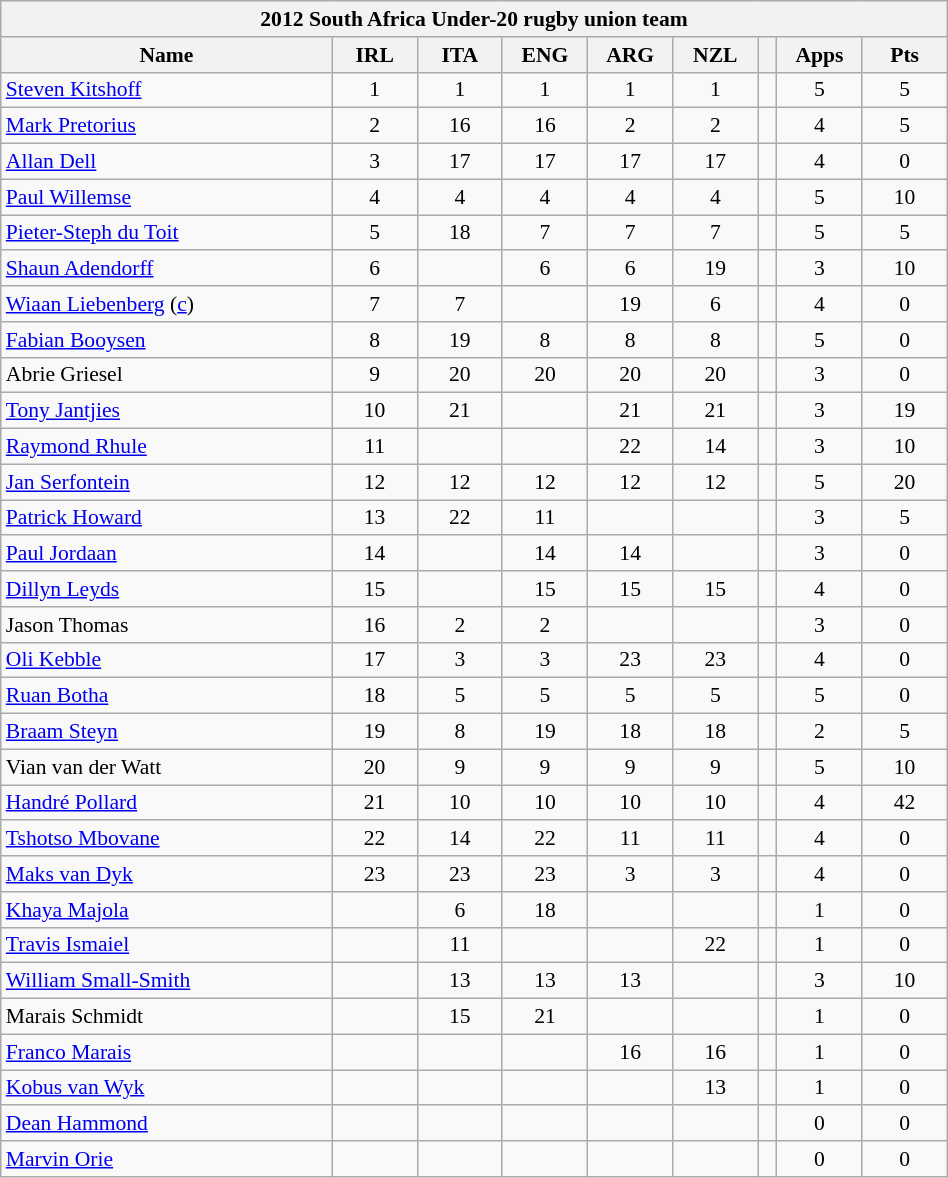<table class="wikitable collapsible collapsed" style="text-align:center; font-size:90%; width:50%">
<tr>
<th colspan="100%">2012 South Africa Under-20 rugby union team</th>
</tr>
<tr>
<th style="width:35%;">Name</th>
<th style="width:9%;">IRL</th>
<th style="width:9%;">ITA</th>
<th style="width:9%;">ENG</th>
<th style="width:9%;">ARG</th>
<th style="width:9%;">NZL</th>
<th style="width:2%;"></th>
<th style="width:9%;">Apps</th>
<th style="width:9%;">Pts</th>
</tr>
<tr>
<td style="text-align:left;"><a href='#'>Steven Kitshoff</a></td>
<td>1</td>
<td>1</td>
<td>1</td>
<td>1</td>
<td>1</td>
<td></td>
<td>5</td>
<td>5</td>
</tr>
<tr>
<td style="text-align:left;"><a href='#'>Mark Pretorius</a></td>
<td>2</td>
<td>16</td>
<td>16 </td>
<td>2</td>
<td>2</td>
<td></td>
<td>4</td>
<td>5</td>
</tr>
<tr>
<td style="text-align:left;"><a href='#'>Allan Dell</a></td>
<td>3</td>
<td>17 </td>
<td>17</td>
<td>17 </td>
<td>17 </td>
<td></td>
<td>4</td>
<td>0</td>
</tr>
<tr>
<td style="text-align:left;"><a href='#'>Paul Willemse</a></td>
<td>4</td>
<td>4</td>
<td>4</td>
<td>4</td>
<td>4</td>
<td></td>
<td>5</td>
<td>10</td>
</tr>
<tr>
<td style="text-align:left;"><a href='#'>Pieter-Steph du Toit</a></td>
<td>5</td>
<td>18 </td>
<td>7</td>
<td>7</td>
<td>7</td>
<td></td>
<td>5</td>
<td>5</td>
</tr>
<tr>
<td style="text-align:left;"><a href='#'>Shaun Adendorff</a></td>
<td>6</td>
<td></td>
<td>6</td>
<td>6</td>
<td>19</td>
<td></td>
<td>3</td>
<td>10</td>
</tr>
<tr>
<td style="text-align:left;"><a href='#'>Wiaan Liebenberg</a> (<a href='#'>c</a>)</td>
<td>7</td>
<td>7</td>
<td></td>
<td>19 </td>
<td>6</td>
<td></td>
<td>4</td>
<td>0</td>
</tr>
<tr>
<td style="text-align:left;"><a href='#'>Fabian Booysen</a></td>
<td>8</td>
<td>19 </td>
<td>8</td>
<td>8</td>
<td>8</td>
<td></td>
<td>5</td>
<td>0</td>
</tr>
<tr>
<td style="text-align:left;">Abrie Griesel</td>
<td>9</td>
<td>20 </td>
<td>20</td>
<td>20 </td>
<td>20</td>
<td></td>
<td>3</td>
<td>0</td>
</tr>
<tr>
<td style="text-align:left;"><a href='#'>Tony Jantjies</a></td>
<td>10</td>
<td>21 </td>
<td></td>
<td>21 </td>
<td>21</td>
<td></td>
<td>3</td>
<td>19</td>
</tr>
<tr>
<td style="text-align:left;"><a href='#'>Raymond Rhule</a></td>
<td>11</td>
<td></td>
<td></td>
<td>22 </td>
<td>14</td>
<td></td>
<td>3</td>
<td>10</td>
</tr>
<tr>
<td style="text-align:left;"><a href='#'>Jan Serfontein</a></td>
<td>12</td>
<td>12</td>
<td>12</td>
<td>12</td>
<td>12</td>
<td></td>
<td>5</td>
<td>20</td>
</tr>
<tr>
<td style="text-align:left;"><a href='#'>Patrick Howard</a></td>
<td>13</td>
<td>22 </td>
<td>11</td>
<td></td>
<td></td>
<td></td>
<td>3</td>
<td>5</td>
</tr>
<tr>
<td style="text-align:left;"><a href='#'>Paul Jordaan</a></td>
<td>14</td>
<td></td>
<td>14</td>
<td>14</td>
<td></td>
<td></td>
<td>3</td>
<td>0</td>
</tr>
<tr>
<td style="text-align:left;"><a href='#'>Dillyn Leyds</a></td>
<td>15</td>
<td></td>
<td>15</td>
<td>15</td>
<td>15</td>
<td></td>
<td>4</td>
<td>0</td>
</tr>
<tr>
<td style="text-align:left;">Jason Thomas</td>
<td>16 </td>
<td>2</td>
<td>2</td>
<td></td>
<td></td>
<td></td>
<td>3</td>
<td>0</td>
</tr>
<tr>
<td style="text-align:left;"><a href='#'>Oli Kebble</a></td>
<td>17 </td>
<td>3</td>
<td>3</td>
<td>23 </td>
<td>23</td>
<td></td>
<td>4</td>
<td>0</td>
</tr>
<tr>
<td style="text-align:left;"><a href='#'>Ruan Botha</a></td>
<td>18 </td>
<td>5</td>
<td>5</td>
<td>5</td>
<td>5</td>
<td></td>
<td>5</td>
<td>0</td>
</tr>
<tr>
<td style="text-align:left;"><a href='#'>Braam Steyn</a></td>
<td>19</td>
<td>8</td>
<td>19</td>
<td>18 </td>
<td>18</td>
<td></td>
<td>2</td>
<td>5</td>
</tr>
<tr>
<td style="text-align:left;">Vian van der Watt</td>
<td>20 </td>
<td>9</td>
<td>9</td>
<td>9</td>
<td>9</td>
<td></td>
<td>5</td>
<td>10</td>
</tr>
<tr>
<td style="text-align:left;"><a href='#'>Handré Pollard</a></td>
<td>21</td>
<td>10</td>
<td>10</td>
<td>10</td>
<td>10</td>
<td></td>
<td>4</td>
<td>42</td>
</tr>
<tr>
<td style="text-align:left;"><a href='#'>Tshotso Mbovane</a></td>
<td>22 </td>
<td>14</td>
<td>22</td>
<td>11</td>
<td>11</td>
<td></td>
<td>4</td>
<td>0</td>
</tr>
<tr>
<td style="text-align:left;"><a href='#'>Maks van Dyk</a></td>
<td>23 </td>
<td>23</td>
<td>23 </td>
<td>3</td>
<td>3</td>
<td></td>
<td>4</td>
<td>0</td>
</tr>
<tr>
<td style="text-align:left;"><a href='#'>Khaya Majola</a></td>
<td></td>
<td>6</td>
<td>18</td>
<td></td>
<td></td>
<td></td>
<td>1</td>
<td>0</td>
</tr>
<tr>
<td style="text-align:left;"><a href='#'>Travis Ismaiel</a></td>
<td></td>
<td>11</td>
<td></td>
<td></td>
<td>22</td>
<td></td>
<td>1</td>
<td>0</td>
</tr>
<tr>
<td style="text-align:left;"><a href='#'>William Small-Smith</a></td>
<td></td>
<td>13</td>
<td>13</td>
<td>13</td>
<td></td>
<td></td>
<td>3</td>
<td>10</td>
</tr>
<tr>
<td style="text-align:left;">Marais Schmidt</td>
<td></td>
<td>15</td>
<td>21</td>
<td></td>
<td></td>
<td></td>
<td>1</td>
<td>0</td>
</tr>
<tr>
<td style="text-align:left;"><a href='#'>Franco Marais</a></td>
<td></td>
<td></td>
<td></td>
<td>16 </td>
<td>16</td>
<td></td>
<td>1</td>
<td>0</td>
</tr>
<tr>
<td style="text-align:left;"><a href='#'>Kobus van Wyk</a></td>
<td></td>
<td></td>
<td></td>
<td></td>
<td>13</td>
<td></td>
<td>1</td>
<td>0</td>
</tr>
<tr>
<td style="text-align:left;"><a href='#'>Dean Hammond</a></td>
<td></td>
<td></td>
<td></td>
<td></td>
<td></td>
<td></td>
<td>0</td>
<td>0</td>
</tr>
<tr>
<td style="text-align:left;"><a href='#'>Marvin Orie</a></td>
<td></td>
<td></td>
<td></td>
<td></td>
<td></td>
<td></td>
<td>0</td>
<td>0</td>
</tr>
</table>
